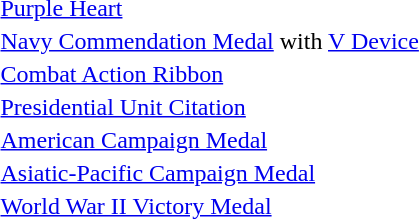<table>
<tr>
<td> <a href='#'>Purple Heart</a></td>
</tr>
<tr>
<td> <a href='#'>Navy Commendation Medal</a> with <a href='#'>V Device</a></td>
</tr>
<tr>
<td> <a href='#'>Combat Action Ribbon</a></td>
</tr>
<tr>
<td> <a href='#'>Presidential Unit Citation</a></td>
</tr>
<tr>
<td> <a href='#'>American Campaign Medal</a></td>
</tr>
<tr>
<td> <a href='#'>Asiatic-Pacific Campaign Medal</a></td>
</tr>
<tr>
<td> <a href='#'>World War II Victory Medal</a></td>
</tr>
</table>
